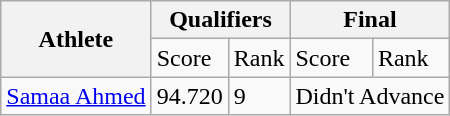<table class="wikitable">
<tr>
<th rowspan="2">Athlete</th>
<th colspan="2">Qualifiers</th>
<th colspan="2">Final</th>
</tr>
<tr>
<td>Score</td>
<td>Rank</td>
<td>Score</td>
<td>Rank</td>
</tr>
<tr>
<td><a href='#'>Samaa Ahmed</a></td>
<td>94.720</td>
<td>9</td>
<td colspan="2">Didn't Advance</td>
</tr>
</table>
